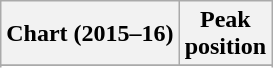<table class="wikitable sortable plainrowheaders" style="text-align:center;">
<tr>
<th scope="col">Chart (2015–16)</th>
<th scope="col">Peak<br>position</th>
</tr>
<tr>
</tr>
<tr>
</tr>
</table>
